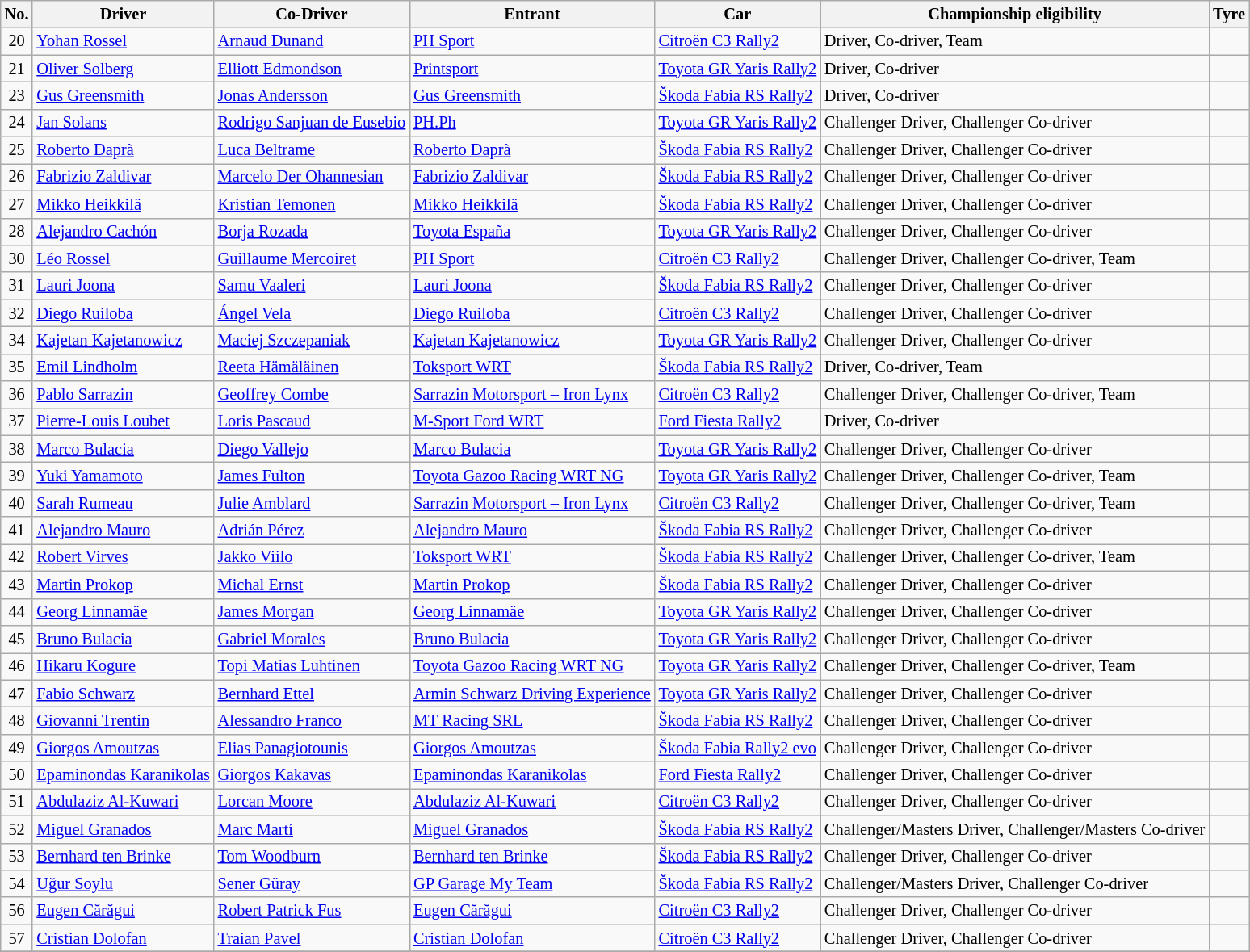<table class="wikitable" style="font-size: 85%;">
<tr>
<th>No.</th>
<th>Driver</th>
<th>Co-Driver</th>
<th>Entrant</th>
<th>Car</th>
<th>Championship eligibility</th>
<th>Tyre</th>
</tr>
<tr>
<td align="center">20</td>
<td> <a href='#'>Yohan Rossel</a></td>
<td> <a href='#'>Arnaud Dunand</a></td>
<td> <a href='#'>PH Sport</a></td>
<td><a href='#'>Citroën C3 Rally2</a></td>
<td>Driver, Co-driver, Team</td>
<td align="center"></td>
</tr>
<tr>
<td align="center">21</td>
<td> <a href='#'>Oliver Solberg</a></td>
<td> <a href='#'>Elliott Edmondson</a></td>
<td> <a href='#'>Printsport</a></td>
<td><a href='#'>Toyota GR Yaris Rally2</a></td>
<td>Driver, Co-driver</td>
<td align="center"></td>
</tr>
<tr>
<td align="center">23</td>
<td> <a href='#'>Gus Greensmith</a></td>
<td> <a href='#'>Jonas Andersson</a></td>
<td> <a href='#'>Gus Greensmith</a></td>
<td><a href='#'>Škoda Fabia RS Rally2</a></td>
<td>Driver, Co-driver</td>
<td align="center"></td>
</tr>
<tr>
<td align="center">24</td>
<td> <a href='#'>Jan Solans</a></td>
<td> <a href='#'>Rodrigo Sanjuan de Eusebio</a></td>
<td> <a href='#'>PH.Ph</a></td>
<td><a href='#'>Toyota GR Yaris Rally2</a></td>
<td>Challenger Driver, Challenger Co-driver</td>
<td align="center"></td>
</tr>
<tr>
<td align="center">25</td>
<td> <a href='#'>Roberto Daprà</a></td>
<td> <a href='#'>Luca Beltrame</a></td>
<td> <a href='#'>Roberto Daprà</a></td>
<td><a href='#'>Škoda Fabia RS Rally2</a></td>
<td>Challenger Driver, Challenger Co-driver</td>
<td align="center"></td>
</tr>
<tr>
<td align="center">26</td>
<td> <a href='#'>Fabrizio Zaldivar</a></td>
<td> <a href='#'>Marcelo Der Ohannesian</a></td>
<td> <a href='#'>Fabrizio Zaldivar</a></td>
<td><a href='#'>Škoda Fabia RS Rally2</a></td>
<td>Challenger Driver, Challenger Co-driver</td>
<td align="center"></td>
</tr>
<tr>
<td align="center">27</td>
<td> <a href='#'>Mikko Heikkilä</a></td>
<td> <a href='#'>Kristian Temonen</a></td>
<td> <a href='#'>Mikko Heikkilä</a></td>
<td><a href='#'>Škoda Fabia RS Rally2</a></td>
<td>Challenger Driver, Challenger Co-driver</td>
<td align="center"></td>
</tr>
<tr>
<td align="center">28</td>
<td> <a href='#'>Alejandro Cachón</a></td>
<td> <a href='#'>Borja Rozada</a></td>
<td> <a href='#'>Toyota España</a></td>
<td><a href='#'>Toyota GR Yaris Rally2</a></td>
<td>Challenger Driver, Challenger Co-driver</td>
<td align="center"></td>
</tr>
<tr>
<td align="center">30</td>
<td> <a href='#'>Léo Rossel</a></td>
<td> <a href='#'>Guillaume Mercoiret</a></td>
<td> <a href='#'>PH Sport</a></td>
<td><a href='#'>Citroën C3 Rally2</a></td>
<td>Challenger Driver, Challenger Co-driver, Team</td>
<td align="center"></td>
</tr>
<tr>
<td align="center">31</td>
<td> <a href='#'>Lauri Joona</a></td>
<td> <a href='#'>Samu Vaaleri</a></td>
<td> <a href='#'>Lauri Joona</a></td>
<td><a href='#'>Škoda Fabia RS Rally2</a></td>
<td>Challenger Driver, Challenger Co-driver</td>
<td align="center"></td>
</tr>
<tr>
<td align="center">32</td>
<td> <a href='#'>Diego Ruiloba</a></td>
<td> <a href='#'>Ángel Vela</a></td>
<td> <a href='#'>Diego Ruiloba</a></td>
<td><a href='#'>Citroën C3 Rally2</a></td>
<td>Challenger Driver, Challenger Co-driver</td>
<td align="center"></td>
</tr>
<tr>
<td align="center">34</td>
<td> <a href='#'>Kajetan Kajetanowicz</a></td>
<td> <a href='#'>Maciej Szczepaniak</a></td>
<td> <a href='#'>Kajetan Kajetanowicz</a></td>
<td><a href='#'>Toyota GR Yaris Rally2</a></td>
<td>Challenger Driver, Challenger Co-driver</td>
<td align="center"></td>
</tr>
<tr>
<td align="center">35</td>
<td> <a href='#'>Emil Lindholm</a></td>
<td> <a href='#'>Reeta Hämäläinen</a></td>
<td> <a href='#'>Toksport WRT</a></td>
<td><a href='#'>Škoda Fabia RS Rally2</a></td>
<td>Driver, Co-driver, Team</td>
<td align="center"></td>
</tr>
<tr>
<td align="center">36</td>
<td> <a href='#'>Pablo Sarrazin</a></td>
<td> <a href='#'>Geoffrey Combe</a></td>
<td> <a href='#'>Sarrazin Motorsport – Iron Lynx</a></td>
<td><a href='#'>Citroën C3 Rally2</a></td>
<td>Challenger Driver, Challenger Co-driver, Team</td>
<td align="center"></td>
</tr>
<tr>
<td align="center">37</td>
<td> <a href='#'>Pierre-Louis Loubet</a></td>
<td> <a href='#'>Loris Pascaud</a></td>
<td> <a href='#'>M-Sport Ford WRT</a></td>
<td><a href='#'>Ford Fiesta Rally2</a></td>
<td>Driver, Co-driver</td>
<td align="center"></td>
</tr>
<tr>
<td align="center">38</td>
<td> <a href='#'>Marco Bulacia</a></td>
<td> <a href='#'>Diego Vallejo</a></td>
<td> <a href='#'>Marco Bulacia</a></td>
<td><a href='#'>Toyota GR Yaris Rally2</a></td>
<td>Challenger Driver, Challenger Co-driver</td>
<td align="center"></td>
</tr>
<tr>
<td align="center">39</td>
<td> <a href='#'>Yuki Yamamoto</a></td>
<td> <a href='#'>James Fulton</a></td>
<td> <a href='#'>Toyota Gazoo Racing WRT NG</a></td>
<td><a href='#'>Toyota GR Yaris Rally2</a></td>
<td>Challenger Driver, Challenger Co-driver, Team</td>
<td align="center"></td>
</tr>
<tr>
<td align="center">40</td>
<td> <a href='#'>Sarah Rumeau</a></td>
<td> <a href='#'>Julie Amblard</a></td>
<td> <a href='#'>Sarrazin Motorsport – Iron Lynx</a></td>
<td><a href='#'>Citroën C3 Rally2</a></td>
<td>Challenger Driver, Challenger Co-driver, Team</td>
<td align="center"></td>
</tr>
<tr>
<td align="center">41</td>
<td> <a href='#'>Alejandro Mauro</a></td>
<td> <a href='#'>Adrián Pérez</a></td>
<td> <a href='#'>Alejandro Mauro</a></td>
<td><a href='#'>Škoda Fabia RS Rally2</a></td>
<td>Challenger Driver, Challenger Co-driver</td>
<td align="center"></td>
</tr>
<tr>
<td align="center">42</td>
<td> <a href='#'>Robert Virves</a></td>
<td> <a href='#'>Jakko Viilo</a></td>
<td> <a href='#'>Toksport WRT</a></td>
<td><a href='#'>Škoda Fabia RS Rally2</a></td>
<td>Challenger Driver, Challenger Co-driver, Team</td>
<td align="center"></td>
</tr>
<tr>
<td align="center">43</td>
<td> <a href='#'>Martin Prokop</a></td>
<td> <a href='#'>Michal Ernst</a></td>
<td> <a href='#'>Martin Prokop</a></td>
<td><a href='#'>Škoda Fabia RS Rally2</a></td>
<td>Challenger Driver, Challenger Co-driver</td>
<td align="center"></td>
</tr>
<tr>
<td align="center">44</td>
<td> <a href='#'>Georg Linnamäe</a></td>
<td> <a href='#'>James Morgan</a></td>
<td> <a href='#'>Georg Linnamäe</a></td>
<td><a href='#'>Toyota GR Yaris Rally2</a></td>
<td>Challenger Driver, Challenger Co-driver</td>
<td align="center"></td>
</tr>
<tr>
<td align="center">45</td>
<td> <a href='#'>Bruno Bulacia</a></td>
<td> <a href='#'>Gabriel Morales</a></td>
<td> <a href='#'>Bruno Bulacia</a></td>
<td><a href='#'>Toyota GR Yaris Rally2</a></td>
<td>Challenger Driver, Challenger Co-driver</td>
<td align="center"></td>
</tr>
<tr>
<td align="center">46</td>
<td> <a href='#'>Hikaru Kogure</a></td>
<td> <a href='#'>Topi Matias Luhtinen</a></td>
<td> <a href='#'>Toyota Gazoo Racing WRT NG</a></td>
<td><a href='#'>Toyota GR Yaris Rally2</a></td>
<td>Challenger Driver, Challenger Co-driver, Team</td>
<td align="center"></td>
</tr>
<tr>
<td align="center">47</td>
<td> <a href='#'>Fabio Schwarz</a></td>
<td> <a href='#'>Bernhard Ettel</a></td>
<td> <a href='#'>Armin Schwarz Driving Experience</a></td>
<td><a href='#'>Toyota GR Yaris Rally2</a></td>
<td>Challenger Driver, Challenger Co-driver</td>
<td align="center"></td>
</tr>
<tr>
<td align="center">48</td>
<td> <a href='#'>Giovanni Trentin</a></td>
<td> <a href='#'>Alessandro Franco</a></td>
<td> <a href='#'>MT Racing SRL</a></td>
<td><a href='#'>Škoda Fabia RS Rally2</a></td>
<td>Challenger Driver, Challenger Co-driver</td>
<td align="center"></td>
</tr>
<tr>
<td align="center">49</td>
<td> <a href='#'>Giorgos Amoutzas</a></td>
<td> <a href='#'>Elias Panagiotounis</a></td>
<td> <a href='#'>Giorgos Amoutzas</a></td>
<td><a href='#'>Škoda Fabia Rally2 evo</a></td>
<td>Challenger Driver, Challenger Co-driver</td>
<td align="center"></td>
</tr>
<tr>
<td align="center">50</td>
<td> <a href='#'>Epaminondas Karanikolas</a></td>
<td> <a href='#'>Giorgos Kakavas</a></td>
<td> <a href='#'>Epaminondas Karanikolas</a></td>
<td><a href='#'>Ford Fiesta Rally2</a></td>
<td>Challenger Driver, Challenger Co-driver</td>
<td align="center"></td>
</tr>
<tr>
<td align="center">51</td>
<td> <a href='#'>Abdulaziz Al-Kuwari</a></td>
<td> <a href='#'>Lorcan Moore</a></td>
<td> <a href='#'>Abdulaziz Al-Kuwari</a></td>
<td><a href='#'>Citroën C3 Rally2</a></td>
<td>Challenger Driver, Challenger Co-driver</td>
<td align="center"></td>
</tr>
<tr>
<td align="center">52</td>
<td> <a href='#'>Miguel Granados</a></td>
<td> <a href='#'>Marc Martí</a></td>
<td> <a href='#'>Miguel Granados</a></td>
<td><a href='#'>Škoda Fabia RS Rally2</a></td>
<td>Challenger/Masters Driver, Challenger/Masters Co-driver</td>
<td align="center"></td>
</tr>
<tr>
<td align="center">53</td>
<td> <a href='#'>Bernhard ten Brinke</a></td>
<td> <a href='#'>Tom Woodburn</a></td>
<td> <a href='#'>Bernhard ten Brinke</a></td>
<td><a href='#'>Škoda Fabia RS Rally2</a></td>
<td>Challenger Driver, Challenger Co-driver</td>
<td align="center"></td>
</tr>
<tr>
<td align="center">54</td>
<td> <a href='#'>Uğur Soylu</a></td>
<td> <a href='#'>Sener Güray</a></td>
<td> <a href='#'>GP Garage My Team</a></td>
<td><a href='#'>Škoda Fabia RS Rally2</a></td>
<td>Challenger/Masters Driver, Challenger Co-driver</td>
<td align="center"></td>
</tr>
<tr>
<td align="center">56</td>
<td> <a href='#'>Eugen Cărăgui</a></td>
<td> <a href='#'>Robert Patrick Fus</a></td>
<td> <a href='#'>Eugen Cărăgui</a></td>
<td><a href='#'>Citroën C3 Rally2</a></td>
<td>Challenger Driver, Challenger Co-driver</td>
<td align="center"></td>
</tr>
<tr>
<td align="center">57</td>
<td> <a href='#'>Cristian Dolofan</a></td>
<td> <a href='#'>Traian Pavel</a></td>
<td> <a href='#'>Cristian Dolofan</a></td>
<td><a href='#'>Citroën C3 Rally2</a></td>
<td>Challenger Driver, Challenger Co-driver</td>
<td align="center"></td>
</tr>
<tr>
</tr>
</table>
